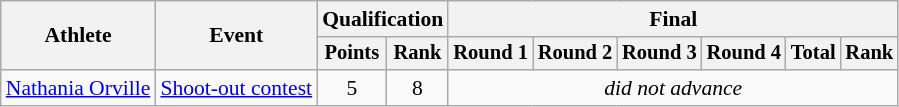<table class="wikitable" style="font-size:90%;">
<tr>
<th rowspan=2>Athlete</th>
<th rowspan=2>Event</th>
<th colspan=2>Qualification</th>
<th colspan=6>Final</th>
</tr>
<tr style="font-size:95%">
<th>Points</th>
<th>Rank</th>
<th>Round 1</th>
<th>Round 2</th>
<th>Round 3</th>
<th>Round 4</th>
<th>Total</th>
<th>Rank</th>
</tr>
<tr align=center>
<td align=left><a href='#'>Nathania Orville</a></td>
<td align=left><a href='#'>Shoot-out contest</a></td>
<td>5</td>
<td>8</td>
<td colspan=6><em>did not advance</em></td>
</tr>
</table>
